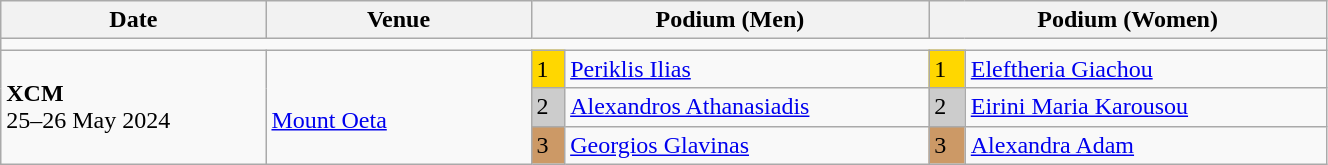<table class="wikitable" width=70%>
<tr>
<th>Date</th>
<th width=20%>Venue</th>
<th colspan=2 width=30%>Podium (Men)</th>
<th colspan=2 width=30%>Podium (Women)</th>
</tr>
<tr>
<td colspan=6></td>
</tr>
<tr>
<td rowspan=3><strong>XCM</strong> <br> 25–26 May 2024</td>
<td rowspan=3><br><a href='#'>Mount Oeta</a></td>
<td bgcolor=FFD700>1</td>
<td><a href='#'>Periklis Ilias</a></td>
<td bgcolor=FFD700>1</td>
<td><a href='#'>Eleftheria Giachou</a></td>
</tr>
<tr>
<td bgcolor=CCCCCC>2</td>
<td><a href='#'>Alexandros Athanasiadis</a></td>
<td bgcolor=CCCCCC>2</td>
<td><a href='#'>Eirini Maria Karousou</a></td>
</tr>
<tr>
<td bgcolor=CC9966>3</td>
<td><a href='#'>Georgios Glavinas</a></td>
<td bgcolor=CC9966>3</td>
<td><a href='#'>Alexandra Adam</a></td>
</tr>
</table>
